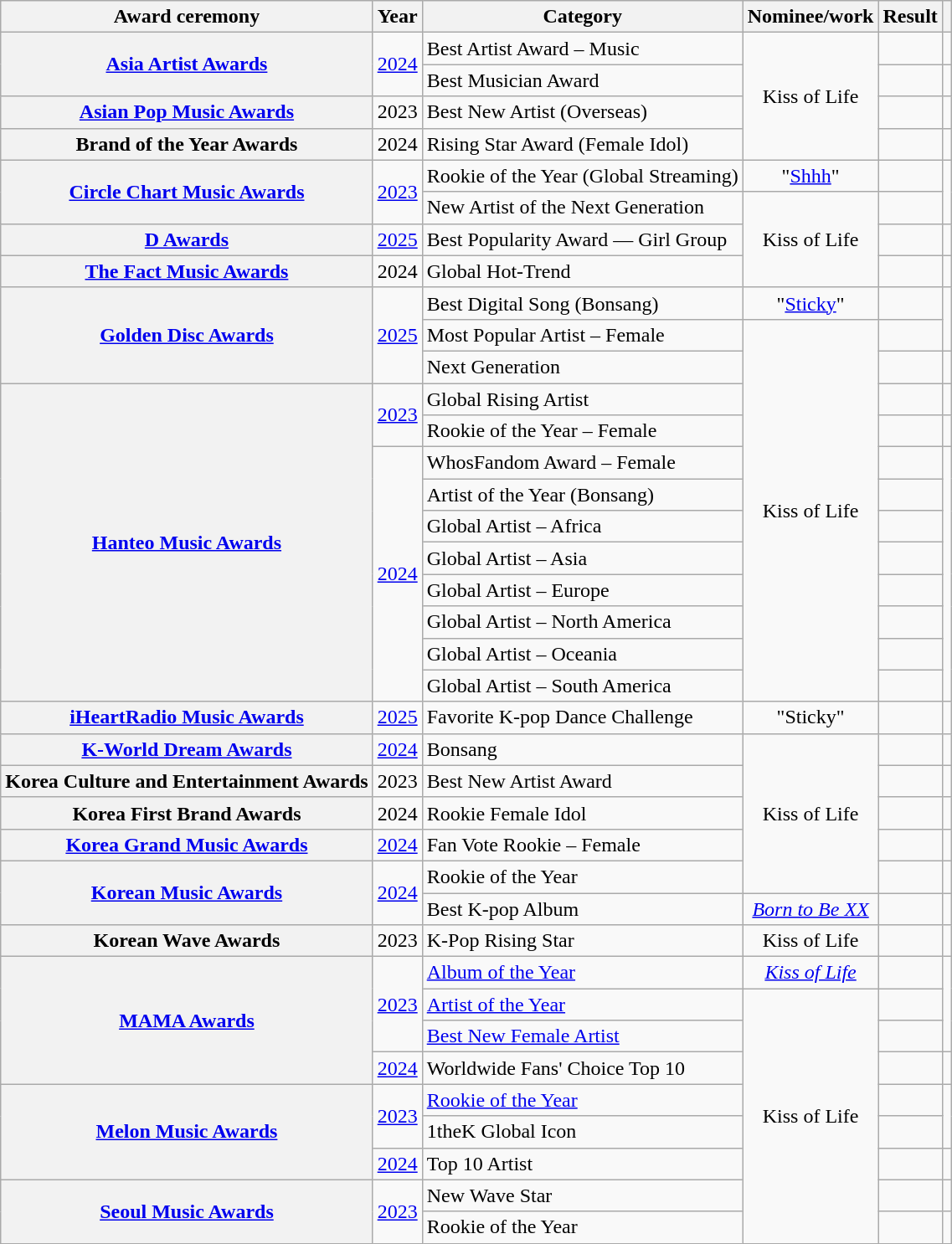<table class="wikitable plainrowheaders sortable" style="text-align:center">
<tr>
<th scope="col">Award ceremony</th>
<th scope="col">Year</th>
<th scope="col">Category</th>
<th scope="col">Nominee/work</th>
<th scope="col">Result</th>
<th scope="col" class="unsortable"></th>
</tr>
<tr>
<th scope="row" rowspan="2"><a href='#'>Asia Artist Awards</a></th>
<td rowspan="2"><a href='#'>2024</a></td>
<td style="text-align:left">Best Artist Award – Music</td>
<td rowspan="4">Kiss of Life</td>
<td></td>
<td></td>
</tr>
<tr>
<td style="text-align:left">Best Musician Award</td>
<td></td>
<td></td>
</tr>
<tr>
<th scope="row"><a href='#'>Asian Pop Music Awards</a></th>
<td>2023</td>
<td style="text-align:left">Best New Artist (Overseas)</td>
<td></td>
<td></td>
</tr>
<tr>
<th scope="row">Brand of the Year Awards</th>
<td>2024</td>
<td style="text-align:left">Rising Star Award (Female Idol)</td>
<td></td>
<td></td>
</tr>
<tr>
<th scope="row" rowspan="2"><a href='#'>Circle Chart Music Awards</a></th>
<td rowspan="2"><a href='#'>2023</a></td>
<td style="text-align:left">Rookie of the Year (Global Streaming)</td>
<td>"<a href='#'>Shhh</a>"</td>
<td></td>
<td rowspan="2"></td>
</tr>
<tr>
<td style="text-align:left">New Artist of the Next Generation</td>
<td rowspan="3">Kiss of Life</td>
<td></td>
</tr>
<tr>
<th scope="row"><a href='#'>D Awards</a></th>
<td><a href='#'>2025</a></td>
<td style="text-align:left">Best Popularity Award — Girl Group</td>
<td></td>
<td></td>
</tr>
<tr>
<th scope="row" data-sort-value="Fact Music Awards"><a href='#'>The Fact Music Awards</a></th>
<td>2024</td>
<td style="text-align:left">Global Hot-Trend</td>
<td></td>
<td></td>
</tr>
<tr>
<th scope="row"  rowspan="3"><a href='#'>Golden Disc Awards</a></th>
<td rowspan="3"><a href='#'>2025</a></td>
<td style="text-align:left">Best Digital Song (Bonsang)</td>
<td>"<a href='#'>Sticky</a>"</td>
<td></td>
<td rowspan="2"></td>
</tr>
<tr>
<td style="text-align:left">Most Popular Artist – Female</td>
<td rowspan="12">Kiss of Life</td>
<td></td>
</tr>
<tr>
<td style="text-align:left">Next Generation</td>
<td></td>
<td></td>
</tr>
<tr>
<th scope="row" rowspan="10"><a href='#'>Hanteo Music Awards</a></th>
<td rowspan="2"><a href='#'>2023</a></td>
<td style="text-align:left">Global Rising Artist</td>
<td></td>
<td></td>
</tr>
<tr>
<td style="text-align:left">Rookie of the Year – Female</td>
<td></td>
<td></td>
</tr>
<tr>
<td rowspan="8"><a href='#'>2024</a></td>
<td style="text-align:left">WhosFandom Award – Female</td>
<td></td>
<td rowspan="8"></td>
</tr>
<tr>
<td style="text-align:left">Artist of the Year  (Bonsang)</td>
<td></td>
</tr>
<tr>
<td style="text-align:left">Global Artist – Africa</td>
<td></td>
</tr>
<tr>
<td style="text-align:left">Global Artist – Asia</td>
<td></td>
</tr>
<tr>
<td style="text-align:left">Global Artist – Europe</td>
<td></td>
</tr>
<tr>
<td style="text-align:left">Global Artist – North America</td>
<td></td>
</tr>
<tr>
<td style="text-align:left">Global Artist – Oceania</td>
<td></td>
</tr>
<tr>
<td style="text-align:left">Global Artist – South America</td>
<td></td>
</tr>
<tr>
<th scope="row"><a href='#'>iHeartRadio Music Awards</a></th>
<td><a href='#'>2025</a></td>
<td style="text-align:left">Favorite K-pop Dance Challenge</td>
<td>"Sticky"</td>
<td></td>
<td></td>
</tr>
<tr>
<th scope="row"><a href='#'>K-World Dream Awards</a></th>
<td><a href='#'>2024</a></td>
<td style="text-align:left">Bonsang</td>
<td rowspan="5">Kiss of Life</td>
<td></td>
<td></td>
</tr>
<tr>
<th scope="row">Korea Culture and Entertainment Awards</th>
<td>2023</td>
<td style="text-align:left">Best New Artist Award</td>
<td></td>
<td></td>
</tr>
<tr>
<th scope="row">Korea First Brand Awards</th>
<td>2024</td>
<td style="text-align:left">Rookie Female Idol</td>
<td></td>
<td></td>
</tr>
<tr>
<th scope="row"><a href='#'>Korea Grand Music Awards</a></th>
<td><a href='#'>2024</a></td>
<td style="text-align:left">Fan Vote Rookie – Female</td>
<td></td>
<td></td>
</tr>
<tr>
<th scope="row" rowspan="2"><a href='#'>Korean Music Awards</a></th>
<td rowspan="2"><a href='#'>2024</a></td>
<td style="text-align:left">Rookie of the Year</td>
<td></td>
<td></td>
</tr>
<tr>
<td style="text-align:left">Best K-pop Album</td>
<td><em><a href='#'>Born to Be XX</a></em></td>
<td></td>
<td></td>
</tr>
<tr>
<th scope="row">Korean Wave Awards</th>
<td>2023</td>
<td style="text-align:left">K-Pop Rising Star</td>
<td>Kiss of Life</td>
<td></td>
<td></td>
</tr>
<tr>
<th scope="row" rowspan="4"><a href='#'>MAMA Awards</a></th>
<td rowspan="3"><a href='#'>2023</a></td>
<td style="text-align:left"><a href='#'>Album of the Year</a></td>
<td><em><a href='#'>Kiss of Life</a></em></td>
<td></td>
<td rowspan="3"></td>
</tr>
<tr>
<td style="text-align:left"><a href='#'>Artist of the Year</a></td>
<td rowspan="8">Kiss of Life</td>
<td></td>
</tr>
<tr>
<td style="text-align:left"><a href='#'>Best New Female Artist</a></td>
<td></td>
</tr>
<tr>
<td><a href='#'>2024</a></td>
<td style="text-align:left">Worldwide Fans' Choice Top 10</td>
<td></td>
<td></td>
</tr>
<tr>
<th scope="row" rowspan="3"><a href='#'>Melon Music Awards</a></th>
<td rowspan="2"><a href='#'>2023</a></td>
<td style="text-align:left"><a href='#'>Rookie of the Year</a></td>
<td></td>
<td rowspan="2"></td>
</tr>
<tr>
<td style="text-align:left">1theK Global Icon</td>
<td></td>
</tr>
<tr>
<td><a href='#'>2024</a></td>
<td style="text-align:left">Top 10 Artist</td>
<td></td>
<td></td>
</tr>
<tr>
<th scope="row" rowspan="2"><a href='#'>Seoul Music Awards</a></th>
<td rowspan="2"><a href='#'>2023</a></td>
<td style="text-align:left">New Wave Star</td>
<td></td>
<td></td>
</tr>
<tr>
<td style="text-align:left">Rookie of the Year</td>
<td></td>
<td></td>
</tr>
</table>
